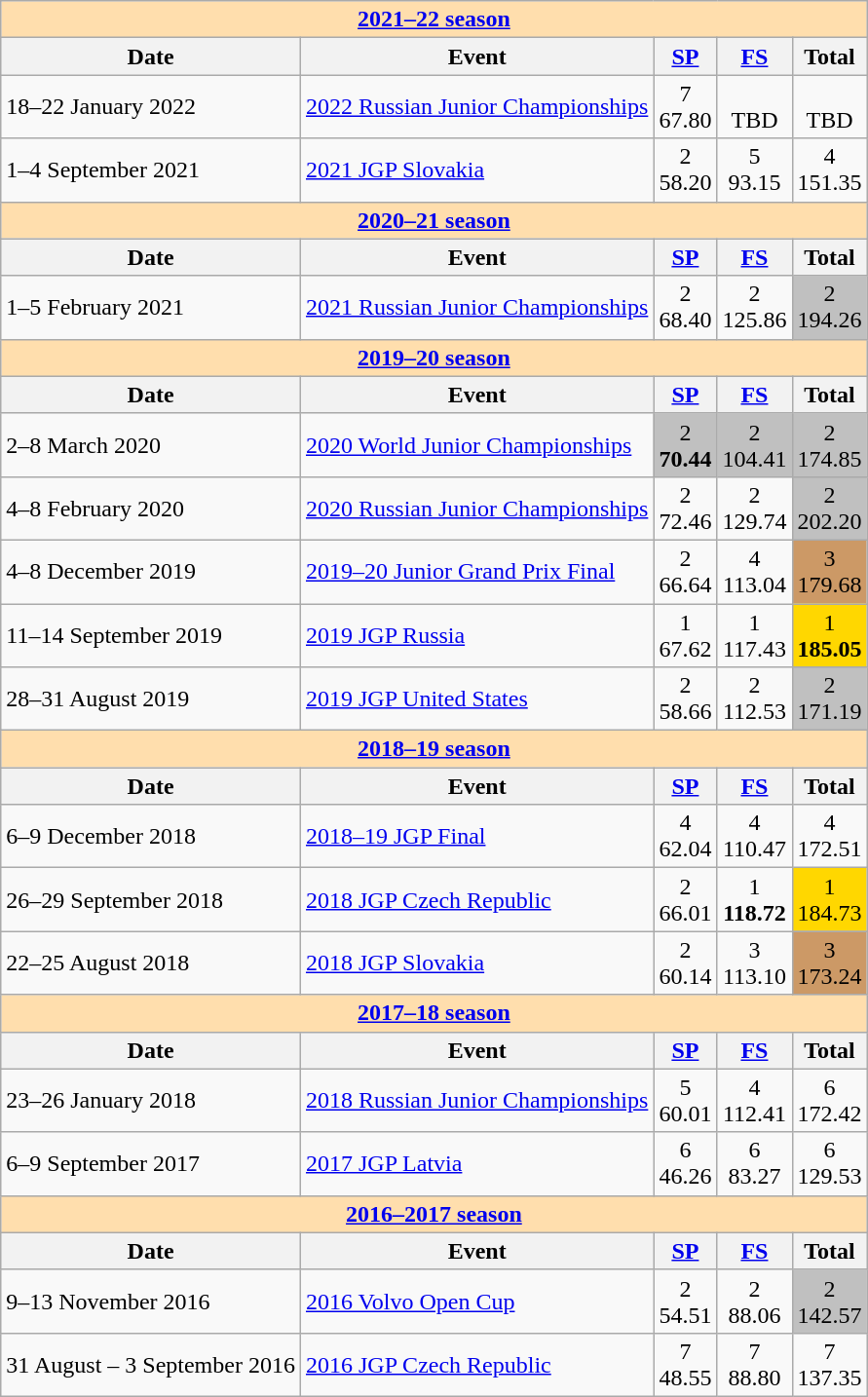<table class="wikitable">
<tr>
<td style="background-color: #ffdead; " colspan=6 align=center><a href='#'><strong>2021–22 season</strong></a></td>
</tr>
<tr>
<th>Date</th>
<th>Event</th>
<th><a href='#'>SP</a></th>
<th><a href='#'>FS</a></th>
<th>Total</th>
</tr>
<tr>
<td>18–22 January 2022</td>
<td><a href='#'>2022 Russian Junior Championships</a></td>
<td align=center>7 <br> 67.80</td>
<td align=center><br> TBD</td>
<td align=center><br> TBD</td>
</tr>
<tr>
<td>1–4 September 2021</td>
<td><a href='#'>2021 JGP Slovakia</a></td>
<td align=center>2 <br> 58.20</td>
<td align=center>5 <br> 93.15</td>
<td align=center>4 <br> 151.35</td>
</tr>
<tr>
<td style="background-color: #ffdead; " colspan=6 align=center><a href='#'><strong>2020–21 season</strong></a></td>
</tr>
<tr>
<th>Date</th>
<th>Event</th>
<th><a href='#'>SP</a></th>
<th><a href='#'>FS</a></th>
<th>Total</th>
</tr>
<tr>
<td>1–5 February 2021</td>
<td><a href='#'>2021 Russian Junior Championships</a></td>
<td align=center>2 <br> 68.40</td>
<td align=center>2 <br> 125.86</td>
<td align=center bgcolor=silver>2 <br> 194.26</td>
</tr>
<tr>
<td style="background-color: #ffdead; " colspan=6 align=center><a href='#'><strong>2019–20 season</strong></a></td>
</tr>
<tr>
<th>Date</th>
<th>Event</th>
<th><a href='#'>SP</a></th>
<th><a href='#'>FS</a></th>
<th>Total</th>
</tr>
<tr>
<td>2–8 March 2020</td>
<td><a href='#'>2020 World Junior Championships</a></td>
<td align=center bgcolor=silver>2 <br> <strong>70.44</strong></td>
<td align=center bgcolor=silver>2 <br> 104.41</td>
<td align=center bgcolor=silver>2 <br> 174.85</td>
</tr>
<tr>
<td>4–8 February 2020</td>
<td><a href='#'>2020 Russian Junior Championships</a></td>
<td align=center>2 <br> 72.46</td>
<td align=center>2 <br> 129.74</td>
<td align=center bgcolor=silver>2 <br> 202.20</td>
</tr>
<tr>
<td>4–8 December 2019</td>
<td><a href='#'>2019–20 Junior Grand Prix Final</a></td>
<td align=center>2 <br> 66.64</td>
<td align=center>4 <br> 113.04</td>
<td align=center bgcolor=cc9966>3 <br> 179.68</td>
</tr>
<tr>
<td>11–14 September 2019</td>
<td><a href='#'>2019 JGP Russia</a></td>
<td align=center>1 <br> 67.62</td>
<td align=center>1 <br> 117.43</td>
<td align=center bgcolor=gold>1 <br> <strong>185.05</strong></td>
</tr>
<tr>
<td>28–31 August 2019</td>
<td><a href='#'>2019 JGP United States</a></td>
<td align=center>2 <br> 58.66</td>
<td align=center>2 <br> 112.53</td>
<td align=center bgcolor=silver>2 <br> 171.19</td>
</tr>
<tr>
<td style="background-color: #ffdead; " colspan=6 align=center><a href='#'><strong>2018–19 season</strong></a></td>
</tr>
<tr>
<th>Date</th>
<th>Event</th>
<th><a href='#'>SP</a></th>
<th><a href='#'>FS</a></th>
<th>Total</th>
</tr>
<tr>
<td>6–9 December 2018</td>
<td><a href='#'>2018–19 JGP Final</a></td>
<td align=center>4 <br> 62.04</td>
<td align=center>4 <br> 110.47</td>
<td align=center>4 <br> 172.51</td>
</tr>
<tr>
<td>26–29 September 2018</td>
<td><a href='#'>2018 JGP Czech Republic</a></td>
<td align=center>2 <br> 66.01</td>
<td align=center>1 <br> <strong>118.72</strong></td>
<td align=center bgcolor=gold>1 <br> 184.73</td>
</tr>
<tr>
<td>22–25 August 2018</td>
<td><a href='#'>2018 JGP Slovakia</a></td>
<td align=center>2 <br> 60.14</td>
<td align=center>3 <br> 113.10</td>
<td align=center bgcolor=cc9966>3 <br> 173.24</td>
</tr>
<tr>
<td style="background-color: #ffdead; " colspan=6 align=center><a href='#'><strong>2017–18 season</strong></a></td>
</tr>
<tr>
<th>Date</th>
<th>Event</th>
<th><a href='#'>SP</a></th>
<th><a href='#'>FS</a></th>
<th>Total</th>
</tr>
<tr>
<td>23–26 January 2018</td>
<td><a href='#'>2018 Russian Junior Championships</a></td>
<td align=center>5 <br> 60.01</td>
<td align=center>4 <br> 112.41</td>
<td align=center>6 <br> 172.42</td>
</tr>
<tr>
<td>6–9 September 2017</td>
<td><a href='#'>2017 JGP Latvia</a></td>
<td align=center>6 <br> 46.26</td>
<td align=center>6 <br> 83.27</td>
<td align=center>6 <br> 129.53</td>
</tr>
<tr>
<td style="background-color: #ffdead; " colspan=6 align=center><a href='#'><strong>2016–2017 season</strong></a></td>
</tr>
<tr>
<th>Date</th>
<th>Event</th>
<th><a href='#'>SP</a></th>
<th><a href='#'>FS</a></th>
<th>Total</th>
</tr>
<tr>
<td>9–13 November 2016</td>
<td><a href='#'>2016 Volvo Open Cup</a></td>
<td align=center>2 <br> 54.51</td>
<td align=center>2 <br> 88.06</td>
<td align=center bgcolor=silver>2 <br> 142.57</td>
</tr>
<tr>
<td>31 August – 3 September 2016</td>
<td><a href='#'>2016 JGP Czech Republic</a></td>
<td align=center>7 <br> 48.55</td>
<td align=center>7 <br> 88.80</td>
<td align=center>7 <br> 137.35</td>
</tr>
</table>
